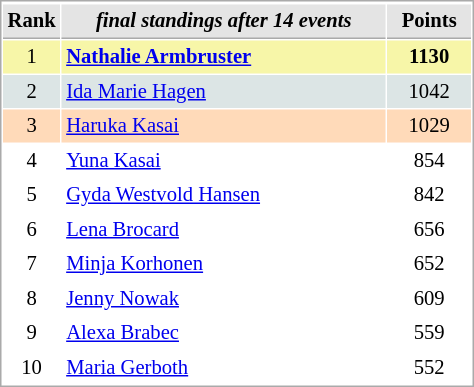<table cellspacing="1" cellpadding="3" style="border:1px solid #AAAAAA;font-size:86%">
<tr style="background-color: #E4E4E4;">
</tr>
<tr style="background-color: #E4E4E4;">
<th style="border-bottom:1px solid #AAAAAA; width: 10px;">Rank</th>
<th style="border-bottom:1px solid #AAAAAA; width: 210px;"><em>final standings after 14 events</em></th>
<th style="border-bottom:1px solid #AAAAAA; width: 50px;">Points</th>
</tr>
<tr style="background:#f7f6a8;">
<td align=center>1</td>
<td> <strong><a href='#'>Nathalie Armbruster</a></strong>  </td>
<td align=center><strong>1130</strong></td>
</tr>
<tr style="background:#dce5e5;">
<td align=center>2</td>
<td> <a href='#'>Ida Marie Hagen</a></td>
<td align=center>1042</td>
</tr>
<tr style="background:#ffdab9;">
<td align=center>3</td>
<td> <a href='#'>Haruka Kasai</a></td>
<td align=center>1029</td>
</tr>
<tr>
<td align=center>4</td>
<td> <a href='#'>Yuna Kasai</a></td>
<td align=center>854</td>
</tr>
<tr>
<td align=center>5</td>
<td> <a href='#'>Gyda Westvold Hansen</a></td>
<td align=center>842</td>
</tr>
<tr>
<td align=center>6</td>
<td> <a href='#'>Lena Brocard</a></td>
<td align=center>656</td>
</tr>
<tr>
<td align=center>7</td>
<td> <a href='#'>Minja Korhonen</a></td>
<td align=center>652</td>
</tr>
<tr>
<td align=center>8</td>
<td> <a href='#'>Jenny Nowak</a></td>
<td align=center>609</td>
</tr>
<tr>
<td align=center>9</td>
<td> <a href='#'>Alexa Brabec</a></td>
<td align=center>559</td>
</tr>
<tr>
<td align=center>10</td>
<td> <a href='#'>Maria Gerboth</a></td>
<td align=center>552</td>
</tr>
</table>
